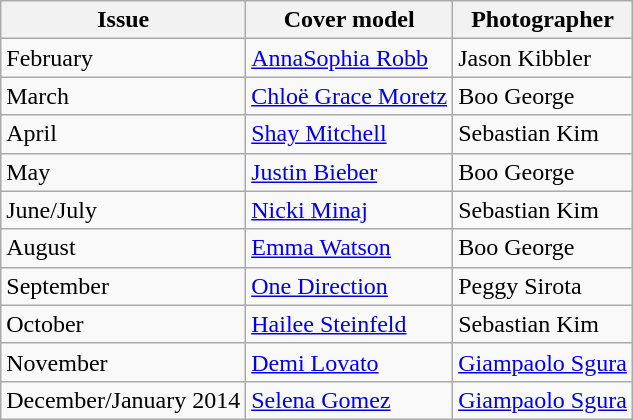<table class="sortable wikitable">
<tr>
<th>Issue</th>
<th>Cover model</th>
<th>Photographer</th>
</tr>
<tr>
<td>February</td>
<td><a href='#'>AnnaSophia Robb</a></td>
<td>Jason Kibbler</td>
</tr>
<tr>
<td>March</td>
<td><a href='#'>Chloë Grace Moretz</a></td>
<td>Boo George</td>
</tr>
<tr>
<td>April</td>
<td><a href='#'>Shay Mitchell</a></td>
<td>Sebastian Kim</td>
</tr>
<tr>
<td>May</td>
<td><a href='#'>Justin Bieber</a></td>
<td>Boo George</td>
</tr>
<tr>
<td>June/July</td>
<td><a href='#'>Nicki Minaj</a></td>
<td>Sebastian Kim</td>
</tr>
<tr>
<td>August</td>
<td><a href='#'>Emma Watson</a></td>
<td>Boo George</td>
</tr>
<tr>
<td>September</td>
<td><a href='#'>One Direction</a></td>
<td>Peggy Sirota</td>
</tr>
<tr>
<td>October</td>
<td><a href='#'>Hailee Steinfeld</a></td>
<td>Sebastian Kim</td>
</tr>
<tr>
<td>November</td>
<td><a href='#'>Demi Lovato</a></td>
<td><a href='#'>Giampaolo Sgura</a></td>
</tr>
<tr>
<td>December/January 2014</td>
<td><a href='#'>Selena Gomez</a></td>
<td><a href='#'>Giampaolo Sgura</a></td>
</tr>
</table>
